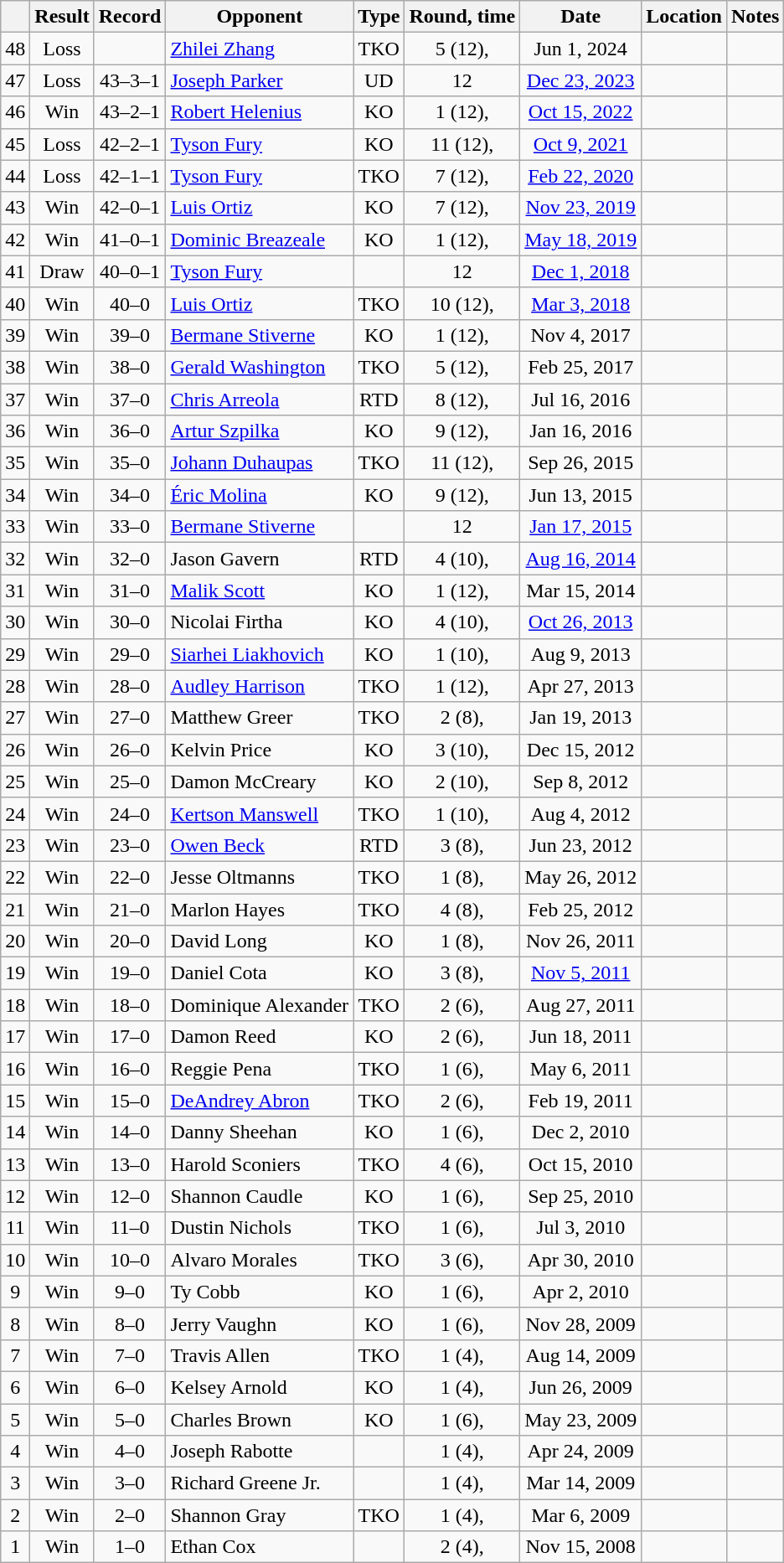<table class="wikitable" style="text-align:center">
<tr>
<th></th>
<th>Result</th>
<th>Record</th>
<th>Opponent</th>
<th>Type</th>
<th>Round, time</th>
<th>Date</th>
<th>Location</th>
<th>Notes</th>
</tr>
<tr>
<td>48</td>
<td>Loss</td>
<td></td>
<td style="text-align:left;"><a href='#'>Zhilei Zhang</a></td>
<td>TKO</td>
<td>5 (12), </td>
<td>Jun 1, 2024</td>
<td style="text-align:left;"></td>
<td></td>
</tr>
<tr>
<td>47</td>
<td>Loss</td>
<td>43–3–1</td>
<td style="text-align:left;"><a href='#'>Joseph Parker</a></td>
<td>UD</td>
<td>12</td>
<td><a href='#'>Dec 23, 2023</a></td>
<td style="text-align:left;"></td>
<td style="text-align:left;"></td>
</tr>
<tr>
<td>46</td>
<td>Win</td>
<td>43–2–1</td>
<td style="text-align:left;"><a href='#'>Robert Helenius</a></td>
<td>KO</td>
<td>1 (12), </td>
<td><a href='#'>Oct 15, 2022</a></td>
<td style="text-align:left;"></td>
<td></td>
</tr>
<tr>
<td>45</td>
<td>Loss</td>
<td>42–2–1</td>
<td style="text-align:left;"><a href='#'>Tyson Fury</a></td>
<td>KO</td>
<td>11 (12), </td>
<td><a href='#'>Oct 9, 2021</a></td>
<td style="text-align:left;"></td>
<td style="text-align:left;"></td>
</tr>
<tr>
<td>44</td>
<td>Loss</td>
<td>42–1–1</td>
<td style="text-align:left;"><a href='#'>Tyson Fury</a></td>
<td>TKO</td>
<td>7 (12), </td>
<td><a href='#'>Feb 22, 2020</a></td>
<td style="text-align:left;"></td>
<td style="text-align:left;"></td>
</tr>
<tr>
<td>43</td>
<td>Win</td>
<td>42–0–1</td>
<td style="text-align:left;"><a href='#'>Luis Ortiz</a></td>
<td>KO</td>
<td>7 (12), </td>
<td><a href='#'>Nov 23, 2019</a></td>
<td style="text-align:left;"></td>
<td style="text-align:left;"></td>
</tr>
<tr>
<td>42</td>
<td>Win</td>
<td>41–0–1</td>
<td style="text-align:left;"><a href='#'>Dominic Breazeale</a></td>
<td>KO</td>
<td>1 (12), </td>
<td><a href='#'>May 18, 2019</a></td>
<td style="text-align:left;"></td>
<td style="text-align:left;"></td>
</tr>
<tr>
<td>41</td>
<td>Draw</td>
<td>40–0–1</td>
<td style="text-align:left;"><a href='#'>Tyson Fury</a></td>
<td></td>
<td>12</td>
<td><a href='#'>Dec 1, 2018</a></td>
<td style="text-align:left;"></td>
<td style="text-align:left;"></td>
</tr>
<tr>
<td>40</td>
<td>Win</td>
<td>40–0</td>
<td style="text-align:left;"><a href='#'>Luis Ortiz</a></td>
<td>TKO</td>
<td>10 (12), </td>
<td><a href='#'>Mar 3, 2018</a></td>
<td style="text-align:left;"></td>
<td style="text-align:left;"></td>
</tr>
<tr>
<td>39</td>
<td>Win</td>
<td>39–0</td>
<td style="text-align:left;"><a href='#'>Bermane Stiverne</a></td>
<td>KO</td>
<td>1 (12), </td>
<td>Nov 4, 2017</td>
<td style="text-align:left;"></td>
<td style="text-align:left;"></td>
</tr>
<tr>
<td>38</td>
<td>Win</td>
<td>38–0</td>
<td style="text-align:left;"><a href='#'>Gerald Washington</a></td>
<td>TKO</td>
<td>5 (12), </td>
<td>Feb 25, 2017</td>
<td style="text-align:left;"></td>
<td style="text-align:left;"></td>
</tr>
<tr>
<td>37</td>
<td>Win</td>
<td>37–0</td>
<td style="text-align:left;"><a href='#'>Chris Arreola</a></td>
<td>RTD</td>
<td>8 (12), </td>
<td>Jul 16, 2016</td>
<td style="text-align:left;"></td>
<td style="text-align:left;"></td>
</tr>
<tr>
<td>36</td>
<td>Win</td>
<td>36–0</td>
<td style="text-align:left;"><a href='#'>Artur Szpilka</a></td>
<td>KO</td>
<td>9 (12), </td>
<td>Jan 16, 2016</td>
<td style="text-align:left;"></td>
<td style="text-align:left;"></td>
</tr>
<tr>
<td>35</td>
<td>Win</td>
<td>35–0</td>
<td style="text-align:left;"><a href='#'>Johann Duhaupas</a></td>
<td>TKO</td>
<td>11 (12), </td>
<td>Sep 26, 2015</td>
<td style="text-align:left;"></td>
<td style="text-align:left;"></td>
</tr>
<tr>
<td>34</td>
<td>Win</td>
<td>34–0</td>
<td style="text-align:left;"><a href='#'>Éric Molina</a></td>
<td>KO</td>
<td>9 (12), </td>
<td>Jun 13, 2015</td>
<td style="text-align:left;"></td>
<td style="text-align:left;"></td>
</tr>
<tr>
<td>33</td>
<td>Win</td>
<td>33–0</td>
<td style="text-align:left;"><a href='#'>Bermane Stiverne</a></td>
<td></td>
<td>12</td>
<td><a href='#'>Jan 17, 2015</a></td>
<td style="text-align:left;"></td>
<td style="text-align:left;"></td>
</tr>
<tr>
<td>32</td>
<td>Win</td>
<td>32–0</td>
<td style="text-align:left;">Jason Gavern</td>
<td>RTD</td>
<td>4 (10), </td>
<td><a href='#'>Aug 16, 2014</a></td>
<td style="text-align:left;"></td>
<td></td>
</tr>
<tr>
<td>31</td>
<td>Win</td>
<td>31–0</td>
<td style="text-align:left;"><a href='#'>Malik Scott</a></td>
<td>KO</td>
<td>1 (12), </td>
<td>Mar 15, 2014</td>
<td style="text-align:left;"></td>
<td></td>
</tr>
<tr>
<td>30</td>
<td>Win</td>
<td>30–0</td>
<td style="text-align:left;">Nicolai Firtha</td>
<td>KO</td>
<td>4 (10), </td>
<td><a href='#'>Oct 26, 2013</a></td>
<td style="text-align:left;"></td>
<td align=left></td>
</tr>
<tr>
<td>29</td>
<td>Win</td>
<td>29–0</td>
<td style="text-align:left;"><a href='#'>Siarhei Liakhovich</a></td>
<td>KO</td>
<td>1 (10), </td>
<td>Aug 9, 2013</td>
<td style="text-align:left;"></td>
<td align=left></td>
</tr>
<tr>
<td>28</td>
<td>Win</td>
<td>28–0</td>
<td style="text-align:left;"><a href='#'>Audley Harrison</a></td>
<td>TKO</td>
<td>1 (12), </td>
<td>Apr 27, 2013</td>
<td style="text-align:left;"></td>
<td></td>
</tr>
<tr>
<td>27</td>
<td>Win</td>
<td>27–0</td>
<td style="text-align:left;">Matthew Greer</td>
<td>TKO</td>
<td>2 (8), </td>
<td>Jan 19, 2013</td>
<td style="text-align:left;"></td>
<td></td>
</tr>
<tr>
<td>26</td>
<td>Win</td>
<td>26–0</td>
<td style="text-align:left;">Kelvin Price</td>
<td>KO</td>
<td>3 (10), </td>
<td>Dec 15, 2012</td>
<td style="text-align:left;"></td>
<td align=left></td>
</tr>
<tr>
<td>25</td>
<td>Win</td>
<td>25–0</td>
<td style="text-align:left;">Damon McCreary</td>
<td>KO</td>
<td>2 (10), </td>
<td>Sep 8, 2012</td>
<td style="text-align:left;"></td>
<td></td>
</tr>
<tr>
<td>24</td>
<td>Win</td>
<td>24–0</td>
<td style="text-align:left;"><a href='#'>Kertson Manswell</a></td>
<td>TKO</td>
<td>1 (10), </td>
<td>Aug 4, 2012</td>
<td style="text-align:left;"></td>
<td></td>
</tr>
<tr>
<td>23</td>
<td>Win</td>
<td>23–0</td>
<td style="text-align:left;"><a href='#'>Owen Beck</a></td>
<td>RTD</td>
<td>3 (8), </td>
<td>Jun 23, 2012</td>
<td style="text-align:left;"></td>
<td></td>
</tr>
<tr>
<td>22</td>
<td>Win</td>
<td>22–0</td>
<td style="text-align:left;">Jesse Oltmanns</td>
<td>TKO</td>
<td>1 (8), </td>
<td>May 26, 2012</td>
<td style="text-align:left;"></td>
<td></td>
</tr>
<tr>
<td>21</td>
<td>Win</td>
<td>21–0</td>
<td style="text-align:left;">Marlon Hayes</td>
<td>TKO</td>
<td>4 (8), </td>
<td>Feb 25, 2012</td>
<td style="text-align:left;"></td>
<td></td>
</tr>
<tr>
<td>20</td>
<td>Win</td>
<td>20–0</td>
<td style="text-align:left;">David Long</td>
<td>KO</td>
<td>1 (8), </td>
<td>Nov 26, 2011</td>
<td style="text-align:left;"></td>
<td></td>
</tr>
<tr>
<td>19</td>
<td>Win</td>
<td>19–0</td>
<td style="text-align:left;">Daniel Cota</td>
<td>KO</td>
<td>3 (8), </td>
<td><a href='#'>Nov 5, 2011</a></td>
<td style="text-align:left;"></td>
<td></td>
</tr>
<tr>
<td>18</td>
<td>Win</td>
<td>18–0</td>
<td style="text-align:left;">Dominique Alexander</td>
<td>TKO</td>
<td>2 (6), </td>
<td>Aug 27, 2011</td>
<td style="text-align:left;"></td>
<td></td>
</tr>
<tr>
<td>17</td>
<td>Win</td>
<td>17–0</td>
<td style="text-align:left;">Damon Reed</td>
<td>KO</td>
<td>2 (6), </td>
<td>Jun 18, 2011</td>
<td style="text-align:left;"></td>
<td></td>
</tr>
<tr>
<td>16</td>
<td>Win</td>
<td>16–0</td>
<td style="text-align:left;">Reggie Pena</td>
<td>TKO</td>
<td>1 (6), </td>
<td>May 6, 2011</td>
<td style="text-align:left;"></td>
<td></td>
</tr>
<tr>
<td>15</td>
<td>Win</td>
<td>15–0</td>
<td style="text-align:left;"><a href='#'>DeAndrey Abron</a></td>
<td>TKO</td>
<td>2 (6), </td>
<td>Feb 19, 2011</td>
<td style="text-align:left;"></td>
<td></td>
</tr>
<tr>
<td>14</td>
<td>Win</td>
<td>14–0</td>
<td style="text-align:left;">Danny Sheehan</td>
<td>KO</td>
<td>1 (6), </td>
<td>Dec 2, 2010</td>
<td style="text-align:left;"></td>
<td></td>
</tr>
<tr>
<td>13</td>
<td>Win</td>
<td>13–0</td>
<td style="text-align:left;">Harold Sconiers</td>
<td>TKO</td>
<td>4 (6), </td>
<td>Oct 15, 2010</td>
<td style="text-align:left;"></td>
<td></td>
</tr>
<tr>
<td>12</td>
<td>Win</td>
<td>12–0</td>
<td style="text-align:left;">Shannon Caudle</td>
<td>KO</td>
<td>1 (6), </td>
<td>Sep 25, 2010</td>
<td style="text-align:left;"></td>
<td></td>
</tr>
<tr>
<td>11</td>
<td>Win</td>
<td>11–0</td>
<td style="text-align:left;">Dustin Nichols</td>
<td>TKO</td>
<td>1 (6), </td>
<td>Jul 3, 2010</td>
<td style="text-align:left;"></td>
<td></td>
</tr>
<tr>
<td>10</td>
<td>Win</td>
<td>10–0</td>
<td style="text-align:left;">Alvaro Morales</td>
<td>TKO</td>
<td>3 (6), </td>
<td>Apr 30, 2010</td>
<td style="text-align:left;"></td>
<td></td>
</tr>
<tr>
<td>9</td>
<td>Win</td>
<td>9–0</td>
<td style="text-align:left;">Ty Cobb</td>
<td>KO</td>
<td>1 (6), </td>
<td>Apr 2, 2010</td>
<td style="text-align:left;"></td>
<td></td>
</tr>
<tr>
<td>8</td>
<td>Win</td>
<td>8–0</td>
<td style="text-align:left;">Jerry Vaughn</td>
<td>KO</td>
<td>1 (6), </td>
<td>Nov 28, 2009</td>
<td style="text-align:left;"></td>
<td></td>
</tr>
<tr>
<td>7</td>
<td>Win</td>
<td>7–0</td>
<td style="text-align:left;">Travis Allen</td>
<td>TKO</td>
<td>1 (4), </td>
<td>Aug 14, 2009</td>
<td style="text-align:left;"></td>
<td></td>
</tr>
<tr>
<td>6</td>
<td>Win</td>
<td>6–0</td>
<td style="text-align:left;">Kelsey Arnold</td>
<td>KO</td>
<td>1 (4), </td>
<td>Jun 26, 2009</td>
<td style="text-align:left;"></td>
<td></td>
</tr>
<tr>
<td>5</td>
<td>Win</td>
<td>5–0</td>
<td style="text-align:left;">Charles Brown</td>
<td>KO</td>
<td>1 (6), </td>
<td>May 23, 2009</td>
<td style="text-align:left;"></td>
<td></td>
</tr>
<tr>
<td>4</td>
<td>Win</td>
<td>4–0</td>
<td style="text-align:left;">Joseph Rabotte</td>
<td></td>
<td>1 (4), </td>
<td>Apr 24, 2009</td>
<td style="text-align:left;"></td>
<td></td>
</tr>
<tr>
<td>3</td>
<td>Win</td>
<td>3–0</td>
<td style="text-align:left;">Richard Greene Jr.</td>
<td></td>
<td>1 (4), </td>
<td>Mar 14, 2009</td>
<td style="text-align:left;"></td>
<td></td>
</tr>
<tr>
<td>2</td>
<td>Win</td>
<td>2–0</td>
<td style="text-align:left;">Shannon Gray</td>
<td>TKO</td>
<td>1 (4), </td>
<td>Mar 6, 2009</td>
<td style="text-align:left;"></td>
<td></td>
</tr>
<tr>
<td>1</td>
<td>Win</td>
<td>1–0</td>
<td style="text-align:left;">Ethan Cox</td>
<td></td>
<td>2 (4), </td>
<td>Nov 15, 2008</td>
<td style="text-align:left;"></td>
<td></td>
</tr>
</table>
